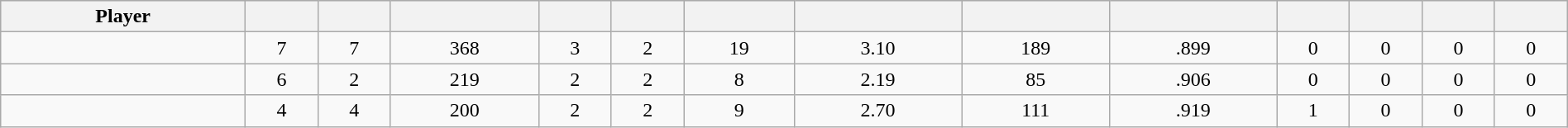<table class="wikitable sortable" style="width:100%; text-align:center;">
<tr style="background:#ddd;">
<th>Player</th>
<th></th>
<th></th>
<th></th>
<th></th>
<th></th>
<th></th>
<th></th>
<th></th>
<th></th>
<th></th>
<th></th>
<th></th>
<th></th>
</tr>
<tr align=center>
<td style=white-space:nowrap></td>
<td>7</td>
<td>7</td>
<td>368</td>
<td>3</td>
<td>2</td>
<td>19</td>
<td>3.10</td>
<td>189</td>
<td>.899</td>
<td>0</td>
<td>0</td>
<td>0</td>
<td>0</td>
</tr>
<tr>
<td style=white-space:nowrap></td>
<td>6</td>
<td>2</td>
<td>219</td>
<td>2</td>
<td>2</td>
<td>8</td>
<td>2.19</td>
<td>85</td>
<td>.906</td>
<td>0</td>
<td>0</td>
<td>0</td>
<td>0</td>
</tr>
<tr>
<td style=white-space:nowrap></td>
<td>4</td>
<td>4</td>
<td>200</td>
<td>2</td>
<td>2</td>
<td>9</td>
<td>2.70</td>
<td>111</td>
<td>.919</td>
<td>1</td>
<td>0</td>
<td>0</td>
<td>0</td>
</tr>
</table>
